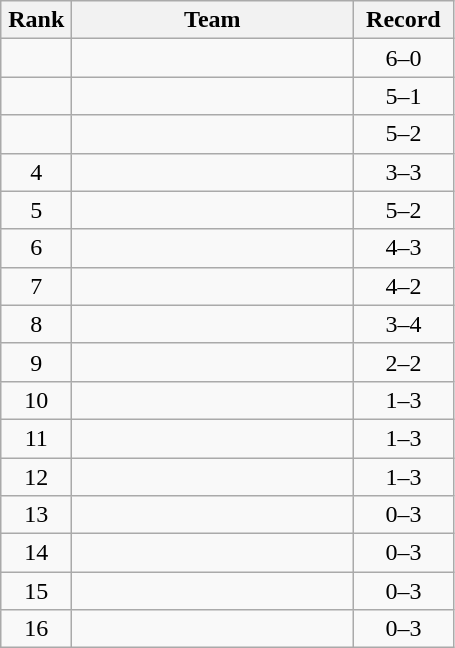<table class="wikitable" style="text-align: center;">
<tr>
<th width=40>Rank</th>
<th width=180>Team</th>
<th width=60>Record</th>
</tr>
<tr>
<td></td>
<td align=left></td>
<td>6–0</td>
</tr>
<tr>
<td></td>
<td align=left></td>
<td>5–1</td>
</tr>
<tr>
<td></td>
<td align=left></td>
<td>5–2</td>
</tr>
<tr>
<td>4</td>
<td align=left></td>
<td>3–3</td>
</tr>
<tr>
<td>5</td>
<td align=left></td>
<td>5–2</td>
</tr>
<tr>
<td>6</td>
<td align=left></td>
<td>4–3</td>
</tr>
<tr>
<td>7</td>
<td align=left></td>
<td>4–2</td>
</tr>
<tr>
<td>8</td>
<td align=left></td>
<td>3–4</td>
</tr>
<tr>
<td>9</td>
<td align=left></td>
<td>2–2</td>
</tr>
<tr>
<td>10</td>
<td align=left></td>
<td>1–3</td>
</tr>
<tr>
<td>11</td>
<td align=left></td>
<td>1–3</td>
</tr>
<tr>
<td>12</td>
<td align=left></td>
<td>1–3</td>
</tr>
<tr>
<td>13</td>
<td align=left></td>
<td>0–3</td>
</tr>
<tr>
<td>14</td>
<td align=left></td>
<td>0–3</td>
</tr>
<tr>
<td>15</td>
<td align=left></td>
<td>0–3</td>
</tr>
<tr>
<td>16</td>
<td align=left></td>
<td>0–3</td>
</tr>
</table>
